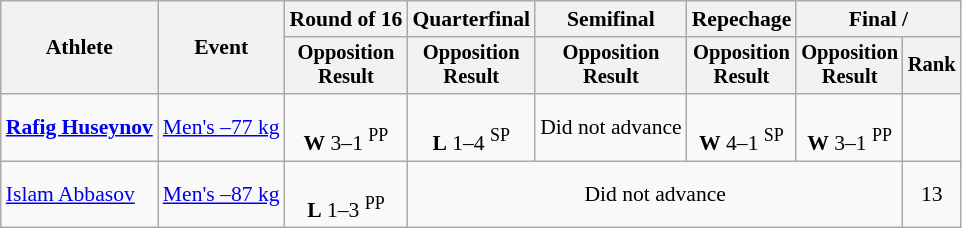<table class="wikitable" style="font-size:90%">
<tr>
<th rowspan=2>Athlete</th>
<th rowspan=2>Event</th>
<th>Round of 16</th>
<th>Quarterfinal</th>
<th>Semifinal</th>
<th>Repechage</th>
<th colspan=2>Final / </th>
</tr>
<tr style="font-size: 95%">
<th>Opposition<br>Result</th>
<th>Opposition<br>Result</th>
<th>Opposition<br>Result</th>
<th>Opposition<br>Result</th>
<th>Opposition<br>Result</th>
<th>Rank</th>
</tr>
<tr align=center>
<td align=left><strong><a href='#'>Rafig Huseynov</a></strong></td>
<td align=left><a href='#'>Men's –77 kg</a></td>
<td><br><strong>W</strong> 3–1 <sup>PP</sup></td>
<td><br><strong>L</strong> 1–4 <sup>SP</sup></td>
<td>Did not advance</td>
<td><br><strong>W</strong> 4–1 <sup>SP</sup></td>
<td><br><strong>W</strong> 3–1 <sup>PP</sup></td>
<td></td>
</tr>
<tr align=center>
<td align=left><a href='#'>Islam Abbasov</a></td>
<td align=left><a href='#'>Men's –87 kg</a></td>
<td><br><strong>L</strong> 1–3 <sup>PP</sup></td>
<td colspan=4>Did not advance</td>
<td>13</td>
</tr>
</table>
